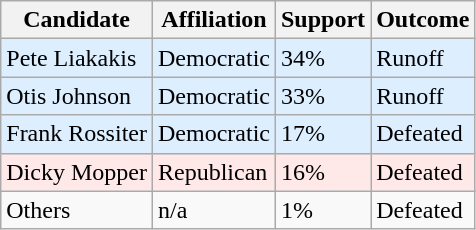<table class="wikitable">
<tr>
<th>Candidate</th>
<th>Affiliation </th>
<th>Support</th>
<th>Outcome</th>
</tr>
<tr>
<td bgcolor=#DDEEFF>Pete Liakakis</td>
<td bgcolor=#DDEEFF>Democratic</td>
<td bgcolor=#DDEEFF>34%</td>
<td bgcolor=#DDEEFF>Runoff</td>
</tr>
<tr>
<td bgcolor=#DDEEFF>Otis Johnson</td>
<td bgcolor=#DDEEFF>Democratic</td>
<td bgcolor=#DDEEFF>33%</td>
<td bgcolor=#DDEEFF>Runoff</td>
</tr>
<tr>
<td bgcolor=#DDEEFF>Frank Rossiter</td>
<td bgcolor=#DDEEFF>Democratic</td>
<td bgcolor=#DDEEFF>17%</td>
<td bgcolor=#DDEEFF>Defeated</td>
</tr>
<tr>
<td bgcolor=#FFE8E8>Dicky Mopper</td>
<td bgcolor=#FFE8E8>Republican</td>
<td bgcolor=#FFE8E8>16%</td>
<td bgcolor=#FFE8E8>Defeated</td>
</tr>
<tr>
<td>Others</td>
<td>n/a</td>
<td>1%</td>
<td>Defeated</td>
</tr>
</table>
